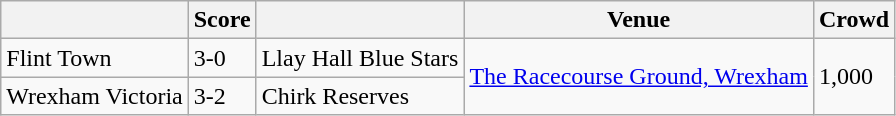<table class="wikitable">
<tr>
<th></th>
<th>Score</th>
<th></th>
<th>Venue</th>
<th>Crowd</th>
</tr>
<tr>
<td>Flint Town</td>
<td>3-0</td>
<td>Llay Hall Blue Stars</td>
<td rowspan="2"><a href='#'>The Racecourse Ground, Wrexham</a></td>
<td rowspan="2">1,000</td>
</tr>
<tr>
<td>Wrexham Victoria</td>
<td>3-2</td>
<td>Chirk Reserves</td>
</tr>
</table>
